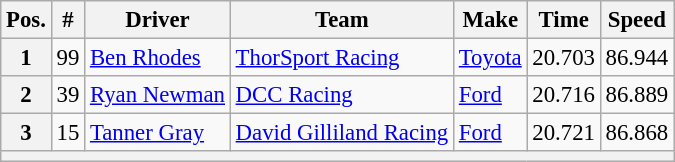<table class="wikitable" style="font-size: 95%;">
<tr>
<th>Pos.</th>
<th>#</th>
<th>Driver</th>
<th>Team</th>
<th>Make</th>
<th>Time</th>
<th>Speed</th>
</tr>
<tr>
<th>1</th>
<td>99</td>
<td><a href='#'>Ben Rhodes</a></td>
<td><a href='#'>ThorSport Racing</a></td>
<td><a href='#'>Toyota</a></td>
<td>20.703</td>
<td>86.944</td>
</tr>
<tr>
<th>2</th>
<td>39</td>
<td><a href='#'>Ryan Newman</a></td>
<td><a href='#'>DCC Racing</a></td>
<td><a href='#'>Ford</a></td>
<td>20.716</td>
<td>86.889</td>
</tr>
<tr>
<th>3</th>
<td>15</td>
<td><a href='#'>Tanner Gray</a></td>
<td><a href='#'>David Gilliland Racing</a></td>
<td><a href='#'>Ford</a></td>
<td>20.721</td>
<td>86.868</td>
</tr>
<tr>
<th colspan="7"></th>
</tr>
</table>
